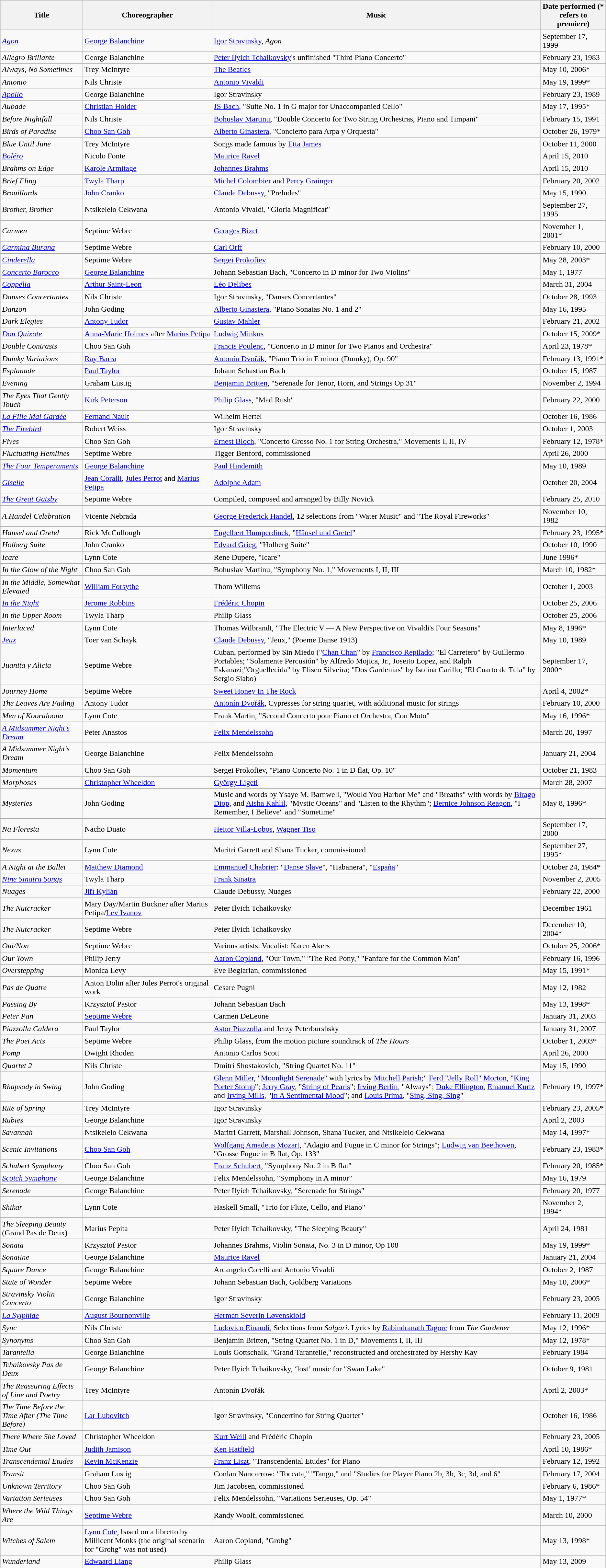<table class="wikitable" border="1">
<tr>
<th>Title</th>
<th>Choreographer</th>
<th>Music</th>
<th>Date performed (* refers to premiere)</th>
</tr>
<tr>
<td><em><a href='#'>Agon</a></em></td>
<td><a href='#'>George Balanchine</a></td>
<td><a href='#'>Igor Stravinsky</a>, <em>Agon</em></td>
<td>September 17, 1999</td>
</tr>
<tr>
<td><em>Allegro Brillante</em></td>
<td>George Balanchine</td>
<td><a href='#'>Peter Ilyich Tchaikovsky</a>'s unfinished "Third Piano Concerto"</td>
<td>February 23, 1983</td>
</tr>
<tr>
<td><em>Always, No Sometimes</em></td>
<td>Trey McIntyre</td>
<td><a href='#'>The Beatles</a></td>
<td>May 10, 2006*</td>
</tr>
<tr>
<td><em>Antonio</em></td>
<td>Nils Christe</td>
<td><a href='#'>Antonio Vivaldi</a></td>
<td>May 19, 1999*</td>
</tr>
<tr>
<td><em><a href='#'>Apollo</a></em></td>
<td>George Balanchine</td>
<td>Igor Stravinsky</td>
<td>February 23, 1989</td>
</tr>
<tr>
<td><em>Aubade</em></td>
<td><a href='#'>Christian Holder</a></td>
<td><a href='#'>JS Bach</a>, "Suite No. 1 in G major for Unaccompanied Cello"</td>
<td>May 17, 1995*</td>
</tr>
<tr>
<td><em>Before Nightfall</em></td>
<td>Nils Christe</td>
<td><a href='#'>Bohuslav Martinu</a>, "Double Concerto for Two String Orchestras, Piano and Timpani"</td>
<td>February 15, 1991</td>
</tr>
<tr>
<td><em>Birds of Paradise</em></td>
<td><a href='#'>Choo San Goh</a></td>
<td><a href='#'>Alberto Ginastera</a>, "Concierto para Arpa y Orquesta"</td>
<td>October 26, 1979*</td>
</tr>
<tr>
<td><em>Blue Until June</em></td>
<td>Trey McIntyre</td>
<td>Songs made famous by <a href='#'>Etta James</a></td>
<td>October 11, 2000</td>
</tr>
<tr>
<td><em><a href='#'>Boléro</a></em></td>
<td>Nicolo Fonte</td>
<td><a href='#'>Maurice Ravel</a></td>
<td>April 15, 2010</td>
</tr>
<tr>
<td><em>Brahms on Edge</em></td>
<td><a href='#'>Karole Armitage</a></td>
<td><a href='#'>Johannes Brahms</a></td>
<td>April 15, 2010</td>
</tr>
<tr>
<td><em>Brief Fling</em></td>
<td><a href='#'>Twyla Tharp</a></td>
<td><a href='#'>Michel Colombier</a> and <a href='#'>Percy Grainger</a></td>
<td>February 20, 2002</td>
</tr>
<tr>
<td><em>Brouillards</em></td>
<td><a href='#'>John Cranko</a></td>
<td><a href='#'>Claude Debussy</a>, "Preludes"</td>
<td>May 15, 1990</td>
</tr>
<tr>
<td><em>Brother, Brother</em></td>
<td>Ntsikelelo Cekwana</td>
<td>Antonio Vivaldi, "Gloria Magnificat"</td>
<td>September 27, 1995</td>
</tr>
<tr>
<td><em>Carmen</em></td>
<td>Septime Webre</td>
<td><a href='#'>Georges Bizet</a></td>
<td>November 1, 2001*</td>
</tr>
<tr>
<td><em><a href='#'>Carmina Burana</a></em></td>
<td>Septime Webre</td>
<td><a href='#'>Carl Orff</a></td>
<td>February 10, 2000</td>
</tr>
<tr>
<td><em><a href='#'>Cinderella</a></em></td>
<td>Septime Webre</td>
<td><a href='#'>Sergei Prokofiev</a></td>
<td>May 28, 2003*</td>
</tr>
<tr>
<td><em><a href='#'>Concerto Barocco</a></em></td>
<td><a href='#'>George Balanchine</a></td>
<td>Johann Sebastian Bach, "Concerto in D minor for Two Violins"</td>
<td>May 1, 1977</td>
</tr>
<tr>
<td><em><a href='#'>Coppélia</a></em></td>
<td><a href='#'>Arthur Saint-Leon</a></td>
<td><a href='#'>Léo Delibes</a></td>
<td>March 31, 2004</td>
</tr>
<tr>
<td><em>Danses Concertantes</em></td>
<td>Nils Christe</td>
<td>Igor Stravinsky, "Danses Concertantes"</td>
<td>October 28, 1993</td>
</tr>
<tr>
<td><em>Danzon</em></td>
<td>John Goding</td>
<td><a href='#'>Alberto Ginastera</a>, "Piano Sonatas No. 1 and 2"</td>
<td>May 16, 1995</td>
</tr>
<tr>
<td><em>Dark Elegies</em></td>
<td><a href='#'>Antony Tudor</a></td>
<td><a href='#'>Gustav Mahler</a></td>
<td>February 21, 2002</td>
</tr>
<tr>
<td><em><a href='#'>Don Quixote</a></em></td>
<td><a href='#'>Anna-Marie Holmes</a> after <a href='#'>Marius Petipa</a></td>
<td><a href='#'>Ludwig Minkus</a></td>
<td>October 15, 2009*</td>
</tr>
<tr>
<td><em>Double Contrasts</em></td>
<td>Choo San Goh</td>
<td><a href='#'>Francis Poulenc</a>, "Concerto in D minor for Two Pianos and Orchestra"</td>
<td>April 23, 1978*</td>
</tr>
<tr>
<td><em>Dumky Variations</em></td>
<td><a href='#'>Ray Barra</a></td>
<td><a href='#'>Antonín Dvořák</a>, "Piano Trio in E minor (Dumky), Op. 90"</td>
<td>February 13, 1991*</td>
</tr>
<tr>
<td><em>Esplanade</em></td>
<td><a href='#'>Paul Taylor</a></td>
<td>Johann Sebastian Bach</td>
<td>October 15, 1987</td>
</tr>
<tr>
<td><em>Evening</em></td>
<td>Graham Lustig</td>
<td><a href='#'>Benjamin Britten</a>, "Serenade for Tenor, Horn, and Strings Op 31"</td>
<td>November 2, 1994</td>
</tr>
<tr>
<td><em>The Eyes That Gently Touch</em></td>
<td><a href='#'>Kirk Peterson</a></td>
<td><a href='#'>Philip Glass</a>, "Mad Rush"</td>
<td>February 22, 2000</td>
</tr>
<tr>
<td><em><a href='#'>La Fille Mal Gardée</a></em></td>
<td><a href='#'>Fernand Nault</a></td>
<td>Wilhelm Hertel</td>
<td>October 16, 1986</td>
</tr>
<tr>
<td><em><a href='#'>The Firebird</a></em></td>
<td>Robert Weiss</td>
<td>Igor Stravinsky</td>
<td>October 1, 2003</td>
</tr>
<tr>
<td><em>Fives</em></td>
<td>Choo San Goh</td>
<td><a href='#'>Ernest Bloch</a>, "Concerto Grosso No. 1 for String Orchestra," Movements I, II, IV</td>
<td>February 12, 1978*</td>
</tr>
<tr>
<td><em>Fluctuating Hemlines</em></td>
<td>Septime Webre</td>
<td>Tigger Benford, commissioned</td>
<td>April 26, 2000</td>
</tr>
<tr>
<td><em><a href='#'>The Four Temperaments</a></em></td>
<td><a href='#'>George Balanchine</a></td>
<td><a href='#'>Paul Hindemith</a></td>
<td>May 10, 1989</td>
</tr>
<tr>
<td><em><a href='#'>Giselle</a></em></td>
<td><a href='#'>Jean Coralli</a>, <a href='#'>Jules Perrot</a> and <a href='#'>Marius Petipa</a></td>
<td><a href='#'>Adolphe Adam</a></td>
<td>October 20, 2004</td>
</tr>
<tr>
<td><em><a href='#'>The Great Gatsby</a></em></td>
<td>Septime Webre</td>
<td>Compiled, composed and arranged by Billy Novick</td>
<td>February 25, 2010</td>
</tr>
<tr>
<td><em>A Handel Celebration</em></td>
<td>Vicente Nebrada</td>
<td><a href='#'>George Frederick Handel</a>, 12 selections from "Water Music" and "The Royal Fireworks"</td>
<td>November 10, 1982</td>
</tr>
<tr>
<td><em>Hansel and Gretel</em></td>
<td>Rick McCullough</td>
<td><a href='#'>Engelbert Humperdinck</a>, "<a href='#'>Hänsel und Gretel</a>"</td>
<td>February 23, 1995*</td>
</tr>
<tr>
<td><em>Holberg Suite</em></td>
<td>John Cranko</td>
<td><a href='#'>Edvard Grieg</a>, "Holberg Suite"</td>
<td>October 10, 1990</td>
</tr>
<tr>
<td><em>Icare</em></td>
<td>Lynn Cote</td>
<td>Rene Dupere, "Icare"</td>
<td>June 1996*</td>
</tr>
<tr>
<td><em>In the Glow of the Night</em></td>
<td>Choo San Goh</td>
<td>Bohuslav Martinu, "Symphony No. 1," Movements I, II, III</td>
<td>March 10, 1982*</td>
</tr>
<tr>
<td><em>In the Middle, Somewhat Elevated</em></td>
<td><a href='#'>William Forsythe</a></td>
<td>Thom Willems</td>
<td>October 1, 2003</td>
</tr>
<tr>
<td><em><a href='#'>In the Night</a></em></td>
<td><a href='#'>Jerome Robbins</a></td>
<td><a href='#'>Frédéric Chopin</a></td>
<td>October 25, 2006</td>
</tr>
<tr>
<td><em>In the Upper Room</em></td>
<td>Twyla Tharp</td>
<td>Philip Glass</td>
<td>October 25, 2006</td>
</tr>
<tr>
<td><em>Interlaced</em></td>
<td>Lynn Cote</td>
<td>Thomas Wilbrandt, "The Electric V — A New Perspective on Vivaldi's Four Seasons"</td>
<td>May 8, 1996*</td>
</tr>
<tr>
<td><em><a href='#'>Jeux</a></em></td>
<td>Toer van Schayk</td>
<td><a href='#'>Claude Debussy</a>, "Jeux," (Poeme Danse 1913)</td>
<td>May 10, 1989</td>
</tr>
<tr>
<td><em>Juanita y Alicia</em></td>
<td>Septime Webre</td>
<td>Cuban, performed by Sin Miedo ("<a href='#'>Chan Chan</a>" by <a href='#'>Francisco Repilado</a>; "El Carretero" by Guillermo Portables; "Solamente Percusión" by Alfredo Mojica, Jr., Joseito Lopez, and Ralph Eskanazi;"Orguellecida" by Eliseo Silveira; "Dos Gardenias" by Isolina Carillo; "El Cuarto de Tula" by Sergio Siabo)</td>
<td>September 17, 2000*</td>
</tr>
<tr>
<td><em>Journey Home</em></td>
<td>Septime Webre</td>
<td><a href='#'>Sweet Honey In The Rock</a></td>
<td>April 4, 2002*</td>
</tr>
<tr>
<td><em>The Leaves Are Fading</em></td>
<td>Antony Tudor</td>
<td><a href='#'>Antonín Dvořák</a>, Cypresses for string quartet, with additional music for strings</td>
<td>February 10, 2000</td>
</tr>
<tr>
<td><em>Men of Kooraloona</em></td>
<td>Lynn Cote</td>
<td>Frank Martin, "Second Concerto pour Piano et Orchestra, Con Moto"</td>
<td>May 16, 1996*</td>
</tr>
<tr>
<td><em><a href='#'>A Midsummer Night's Dream</a></em></td>
<td>Peter Anastos</td>
<td><a href='#'>Felix Mendelssohn</a></td>
<td>March 20, 1997</td>
</tr>
<tr>
<td><em>A Midsummer Night's Dream</em></td>
<td>George Balanchine</td>
<td>Felix Mendelssohn</td>
<td>January 21, 2004</td>
</tr>
<tr>
<td><em>Momentum</em></td>
<td>Choo San Goh</td>
<td>Sergei Prokofiev, "Piano Concerto No. 1 in D flat, Op. 10"</td>
<td>October 21, 1983</td>
</tr>
<tr>
<td><em>Morphoses</em></td>
<td><a href='#'>Christopher Wheeldon</a></td>
<td><a href='#'>György Ligeti</a></td>
<td>March 28, 2007</td>
</tr>
<tr>
<td><em>Mysteries</em></td>
<td>John Goding</td>
<td>Music and words by Ysaye M. Barnwell, "Would You Harbor Me" and "Breaths" with words by <a href='#'>Birago Diop</a>, and <a href='#'>Aisha Kahlil</a>, "Mystic Oceans" and "Listen to the Rhythm"; <a href='#'>Bernice Johnson Reagon</a>, "I Remember, I Believe" and "Sometime"</td>
<td>May 8, 1996*</td>
</tr>
<tr>
<td><em>Na Floresta</em></td>
<td>Nacho Duato</td>
<td><a href='#'>Heitor Villa-Lobos</a>, <a href='#'>Wagner Tiso</a></td>
<td>September 17, 2000</td>
</tr>
<tr>
<td><em>Nexus</em></td>
<td>Lynn Cote</td>
<td>Maritri Garrett and Shana Tucker, commissioned</td>
<td>September 27, 1995*</td>
</tr>
<tr>
<td><em>A Night at the Ballet</em></td>
<td><a href='#'>Matthew Diamond</a></td>
<td><a href='#'>Emmanuel Chabrier</a>: "<a href='#'>Danse Slave</a>", "Habanera", "<a href='#'>España</a>"</td>
<td>October 24, 1984*</td>
</tr>
<tr>
<td><em><a href='#'>Nine Sinatra Songs</a></em></td>
<td>Twyla Tharp</td>
<td><a href='#'>Frank Sinatra</a></td>
<td>November 2, 2005</td>
</tr>
<tr>
<td><em>Nuages</em></td>
<td><a href='#'>Jiří Kylián</a></td>
<td>Claude Debussy, Nuages</td>
<td>February 22, 2000</td>
</tr>
<tr>
<td><em>The Nutcracker</em></td>
<td>Mary Day/Martin Buckner after Marius Petipa/<a href='#'>Lev Ivanov</a></td>
<td>Peter Ilyich Tchaikovsky</td>
<td>December 1961</td>
</tr>
<tr>
<td><em>The Nutcracker</em></td>
<td>Septime Webre</td>
<td>Peter Ilyich Tchaikovsky</td>
<td>December 10, 2004*</td>
</tr>
<tr>
<td><em>Oui/Non</em></td>
<td>Septime Webre</td>
<td>Various artists.  Vocalist: Karen Akers</td>
<td>October 25, 2006*</td>
</tr>
<tr>
<td><em>Our Town</em></td>
<td>Philip Jerry</td>
<td><a href='#'>Aaron Copland</a>, "Our Town," "The Red Pony," "Fanfare for the Common Man"</td>
<td>February 16, 1996</td>
</tr>
<tr>
<td><em>Overstepping</em></td>
<td>Monica Levy</td>
<td>Eve Beglarian, commissioned</td>
<td>May 15, 1991*</td>
</tr>
<tr>
<td><em>Pas de Quatre</em></td>
<td>Anton Dolin after Jules Perrot's original work</td>
<td>Cesare Pugni</td>
<td>May 12, 1982</td>
</tr>
<tr>
<td><em>Passing By</em></td>
<td>Krzysztof Pastor</td>
<td>Johann Sebastian Bach</td>
<td>May 13, 1998*</td>
</tr>
<tr>
<td><em>Peter Pan</em></td>
<td><a href='#'>Septime Webre</a></td>
<td>Carmen DeLeone</td>
<td>January 31, 2003</td>
</tr>
<tr>
<td><em>Piazzolla Caldera</em></td>
<td>Paul Taylor</td>
<td><a href='#'>Astor Piazzolla</a> and Jerzy Peterburshsky</td>
<td>January 31, 2007</td>
</tr>
<tr>
<td><em>The Poet Acts</em></td>
<td>Septime Webre</td>
<td>Philip Glass, from the motion picture soundtrack of <em>The Hours</em></td>
<td>October 1, 2003*</td>
</tr>
<tr>
<td><em>Pomp</em></td>
<td>Dwight Rhoden</td>
<td>Antonio Carlos Scott</td>
<td>April 26, 2000</td>
</tr>
<tr>
<td><em>Quartet 2</em></td>
<td>Nils Christe</td>
<td>Dmitri Shostakovich, "String Quartet No. 11"</td>
<td>May 15, 1990</td>
</tr>
<tr>
<td><em>Rhapsody in Swing</em></td>
<td>John Goding</td>
<td><a href='#'>Glenn Miller</a>, "<a href='#'>Moonlight Serenade</a>" with lyrics by <a href='#'>Mitchell Parish</a>;" <a href='#'>Ferd "Jelly Roll" Morton</a>, "<a href='#'>King Porter Stomp</a>"; <a href='#'>Jerry Gray</a>, "<a href='#'>String of Pearls</a>"; <a href='#'>Irving Berlin</a>, "Always"; <a href='#'>Duke Ellington</a>, <a href='#'>Emanuel Kurtz</a> and <a href='#'>Irving Mills</a>, "<a href='#'>In A Sentimental Mood</a>"; and <a href='#'>Louis Prima</a>, "<a href='#'>Sing, Sing, Sing</a>"</td>
<td>February 19, 1997*</td>
</tr>
<tr>
<td><em>Rite of Spring</em></td>
<td>Trey McIntyre</td>
<td>Igor Stravinsky</td>
<td>February 23, 2005*</td>
</tr>
<tr>
<td><em>Rubies</em></td>
<td>George Balanchine</td>
<td>Igor Stravinsky</td>
<td>April 2, 2003</td>
</tr>
<tr>
<td><em>Savannah</em></td>
<td>Ntsikelelo Cekwana</td>
<td>Maritri Garrett, Marshall Johnson, Shana Tucker, and Ntsikelelo Cekwana</td>
<td>May 14, 1997*</td>
</tr>
<tr>
<td><em>Scenic Invitations</em></td>
<td><a href='#'>Choo San Goh</a></td>
<td><a href='#'>Wolfgang Amadeus Mozart</a>, "Adagio and Fugue in C minor for Strings"; <a href='#'>Ludwig van Beethoven</a>, "Grosse Fugue in B flat, Op. 133"</td>
<td>February 23, 1983*</td>
</tr>
<tr>
<td><em>Schubert Symphony</em></td>
<td>Choo San Goh</td>
<td><a href='#'>Franz Schubert</a>, "Symphony No. 2 in B flat"</td>
<td>February 20, 1985*</td>
</tr>
<tr>
<td><em><a href='#'>Scotch Symphony</a></em></td>
<td>George Balanchine</td>
<td>Felix Mendelssohn, "Symphony in A minor"</td>
<td>May 16, 1979</td>
</tr>
<tr>
<td><em>Serenade</em></td>
<td>George Balanchine</td>
<td>Peter Ilyich Tchaikovsky, "Serenade for Strings"</td>
<td>February 20, 1977</td>
</tr>
<tr>
<td><em>Shikar</em></td>
<td>Lynn Cote</td>
<td>Haskell Small, "Trio for Flute, Cello, and Piano"</td>
<td>November 2, 1994*</td>
</tr>
<tr>
<td><em>The Sleeping Beauty</em> (Grand Pas de Deux)</td>
<td>Marius Pepita</td>
<td>Peter Ilyich Tchaikovsky, "The Sleeping Beauty"</td>
<td>April 24, 1981</td>
</tr>
<tr>
<td><em>Sonata</em></td>
<td>Krzysztof Pastor</td>
<td>Johannes Brahms, Violin Sonata, No. 3 in D minor, Op 108</td>
<td>May 19, 1999*</td>
</tr>
<tr>
<td><em>Sonatine</em></td>
<td>George Balanchine</td>
<td><a href='#'>Maurice Ravel</a></td>
<td>January 21, 2004</td>
</tr>
<tr>
<td><em>Square Dance</em></td>
<td>George Balanchine</td>
<td>Arcangelo Corelli and Antonio Vivaldi</td>
<td>October 2, 1987</td>
</tr>
<tr>
<td><em>State of Wonder</em></td>
<td>Septime Webre</td>
<td>Johann Sebastian Bach, Goldberg Variations</td>
<td>May 10, 2006*</td>
</tr>
<tr>
<td><em>Stravinsky Violin Concerto</em></td>
<td>George Balanchine</td>
<td>Igor Stravinsky</td>
<td>February 23, 2005</td>
</tr>
<tr>
<td><em><a href='#'>La Sylphide</a></em></td>
<td><a href='#'>August Bournonville</a></td>
<td><a href='#'>Herman Severin Løvenskiold</a></td>
<td>February 11, 2009</td>
</tr>
<tr>
<td><em>Sync</em></td>
<td>Nils Christe</td>
<td><a href='#'>Ludovico Einaudi</a>, Selections from <em>Salgari</em>. Lyrics by <a href='#'>Rabindranath Tagore</a> from <em>The Gardener</em></td>
<td>May 12, 1996*</td>
</tr>
<tr>
<td><em>Synonyms</em></td>
<td>Choo San Goh</td>
<td>Benjamin Britten, "String Quartet No. 1 in D," Movements I, II, III</td>
<td>May 12, 1978*</td>
</tr>
<tr>
<td><em>Tarantella</em></td>
<td>George Balanchine</td>
<td>Louis Gottschalk, "Grand Tarantelle," reconstructed and orchestrated by Hershy Kay</td>
<td>February 1984</td>
</tr>
<tr>
<td><em>Tchaikovsky Pas de Deux</em></td>
<td>George Balanchine</td>
<td>Peter Ilyich Tchaikovsky, ‘lost’ music for "Swan Lake"</td>
<td>October 9, 1981</td>
</tr>
<tr>
<td><em>The Reassuring Effects of Line and Poetry</em></td>
<td>Trey McIntyre</td>
<td>Antonín Dvořák</td>
<td>April 2, 2003*</td>
</tr>
<tr>
<td><em>The Time Before the Time After (The Time Before)</em></td>
<td><a href='#'>Lar Lubovitch</a></td>
<td>Igor Stravinsky, "Concertino for String Quartet"</td>
<td>October 16, 1986</td>
</tr>
<tr>
<td><em>There Where She Loved</em></td>
<td>Christopher Wheeldon</td>
<td><a href='#'>Kurt Weill</a> and Frédéric Chopin</td>
<td>February 23, 2005</td>
</tr>
<tr>
<td><em>Time Out</em></td>
<td><a href='#'>Judith Jamison</a></td>
<td><a href='#'>Ken Hatfield</a></td>
<td>April 10, 1986*</td>
</tr>
<tr>
<td><em>Transcendental Etudes</em></td>
<td><a href='#'>Kevin McKenzie</a></td>
<td><a href='#'>Franz Liszt</a>, "Transcendental Etudes" for Piano</td>
<td>February 12, 1992</td>
</tr>
<tr>
<td><em>Transit</em></td>
<td>Graham Lustig</td>
<td>Conlan Nancarrow: "Toccata," "Tango," and "Studies for Player Piano 2b, 3b, 3c, 3d, and 6"</td>
<td>February 17, 2004</td>
</tr>
<tr>
<td><em>Unknown Territory</em></td>
<td>Choo San Goh</td>
<td>Jim Jacobsen, commissioned</td>
<td>February 6, 1986*</td>
</tr>
<tr>
<td><em>Variation Serieuses</em></td>
<td>Choo San Goh</td>
<td>Felix Mendelssohn, "Variations Serieuses, Op. 54"</td>
<td>May 1, 1977*</td>
</tr>
<tr>
<td><em>Where the Wild Things Are</em></td>
<td><a href='#'>Septime Webre</a></td>
<td>Randy Woolf, commissioned</td>
<td>March 10, 2000</td>
</tr>
<tr>
<td><em>Witches of Salem</em></td>
<td><a href='#'>Lynn Cote</a>, based on a libretto by Millicent Monks (the original scenario for "Grohg" was not used)</td>
<td>Aaron Copland, "Grohg"</td>
<td>May 13, 1998*</td>
</tr>
<tr>
<td><em>Wunderland</em></td>
<td><a href='#'>Edwaard Liang</a></td>
<td>Philip Glass</td>
<td>May 13, 2009</td>
</tr>
</table>
